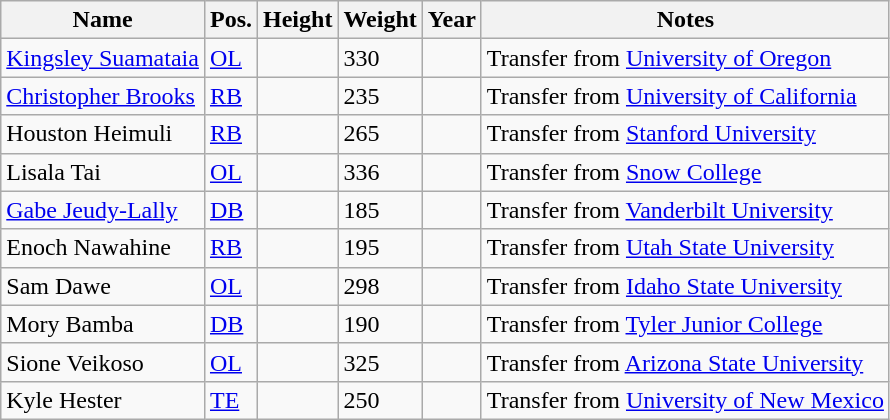<table class="wikitable sortable" border="3">
<tr>
<th>Name</th>
<th>Pos.</th>
<th>Height</th>
<th>Weight</th>
<th>Year</th>
<th>Notes</th>
</tr>
<tr>
<td><a href='#'>Kingsley Suamataia</a></td>
<td><a href='#'>OL</a></td>
<td></td>
<td>330</td>
<td></td>
<td>Transfer from <a href='#'>University of Oregon</a></td>
</tr>
<tr>
<td><a href='#'>Christopher Brooks</a></td>
<td><a href='#'>RB</a></td>
<td></td>
<td>235</td>
<td></td>
<td>Transfer from <a href='#'>University of California</a></td>
</tr>
<tr>
<td>Houston Heimuli</td>
<td><a href='#'>RB</a></td>
<td></td>
<td>265</td>
<td></td>
<td>Transfer from <a href='#'>Stanford University</a></td>
</tr>
<tr>
<td>Lisala Tai</td>
<td><a href='#'>OL</a></td>
<td></td>
<td>336</td>
<td></td>
<td>Transfer from <a href='#'>Snow College</a></td>
</tr>
<tr>
<td><a href='#'>Gabe Jeudy-Lally</a></td>
<td><a href='#'>DB</a></td>
<td></td>
<td>185</td>
<td></td>
<td>Transfer from <a href='#'>Vanderbilt University</a></td>
</tr>
<tr>
<td>Enoch Nawahine</td>
<td><a href='#'>RB</a></td>
<td></td>
<td>195</td>
<td></td>
<td>Transfer from <a href='#'>Utah State University</a></td>
</tr>
<tr>
<td>Sam Dawe</td>
<td><a href='#'>OL</a></td>
<td></td>
<td>298</td>
<td></td>
<td>Transfer from <a href='#'>Idaho State University</a></td>
</tr>
<tr>
<td>Mory Bamba</td>
<td><a href='#'>DB</a></td>
<td></td>
<td>190</td>
<td></td>
<td>Transfer from <a href='#'>Tyler Junior College</a></td>
</tr>
<tr>
<td>Sione Veikoso</td>
<td><a href='#'>OL</a></td>
<td></td>
<td>325</td>
<td></td>
<td>Transfer from <a href='#'>Arizona State University</a></td>
</tr>
<tr>
<td>Kyle Hester</td>
<td><a href='#'>TE</a></td>
<td></td>
<td>250</td>
<td></td>
<td>Transfer from <a href='#'>University of New Mexico</a></td>
</tr>
</table>
